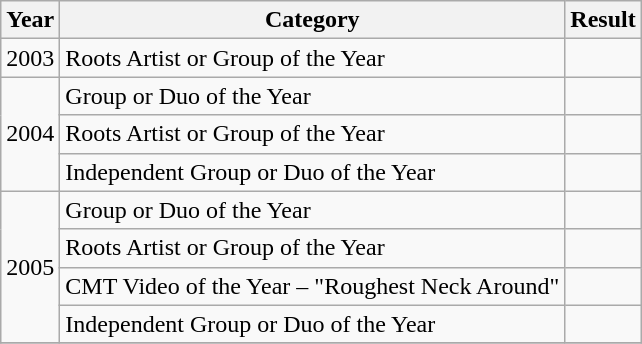<table class="wikitable">
<tr>
<th>Year</th>
<th>Category</th>
<th>Result</th>
</tr>
<tr>
<td>2003</td>
<td>Roots Artist or Group of the Year</td>
<td></td>
</tr>
<tr>
<td rowspan="3">2004</td>
<td>Group or Duo of the Year</td>
<td></td>
</tr>
<tr>
<td>Roots Artist or Group of the Year</td>
<td></td>
</tr>
<tr>
<td>Independent Group or Duo of the Year</td>
<td></td>
</tr>
<tr>
<td rowspan="4">2005</td>
<td>Group or Duo of the Year</td>
<td></td>
</tr>
<tr>
<td>Roots Artist or Group of the Year</td>
<td></td>
</tr>
<tr>
<td>CMT Video of the Year – "Roughest Neck Around"</td>
<td></td>
</tr>
<tr>
<td>Independent Group or Duo of the Year</td>
<td></td>
</tr>
<tr>
</tr>
</table>
